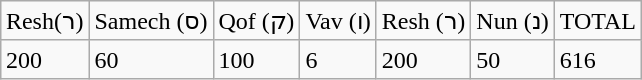<table class="wikitable" style="margin:auto;">
<tr>
<td>Resh(ר)</td>
<td>Samech (ס)</td>
<td>Qof (ק)</td>
<td>Vav (ו)</td>
<td>Resh (ר)</td>
<td>Nun (נ)</td>
<td>TOTAL</td>
</tr>
<tr>
<td>200</td>
<td>60</td>
<td>100</td>
<td>6</td>
<td>200</td>
<td>50</td>
<td>616</td>
</tr>
</table>
